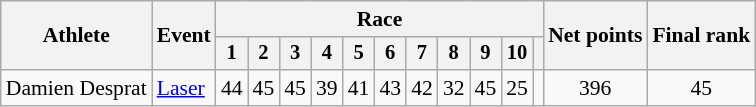<table class="wikitable" border="1" style="font-size:90%">
<tr>
<th rowspan="2">Athlete</th>
<th rowspan="2">Event</th>
<th colspan=11>Race</th>
<th rowspan=2>Net points</th>
<th rowspan=2>Final rank</th>
</tr>
<tr style="font-size:95%">
<th>1</th>
<th>2</th>
<th>3</th>
<th>4</th>
<th>5</th>
<th>6</th>
<th>7</th>
<th>8</th>
<th>9</th>
<th>10</th>
<th></th>
</tr>
<tr align=center>
<td align=left>Damien Desprat</td>
<td align=left><a href='#'>Laser</a></td>
<td>44</td>
<td>45</td>
<td>45</td>
<td>39</td>
<td>41</td>
<td>43</td>
<td>42</td>
<td>32</td>
<td>45</td>
<td>25</td>
<td></td>
<td>396</td>
<td>45</td>
</tr>
</table>
